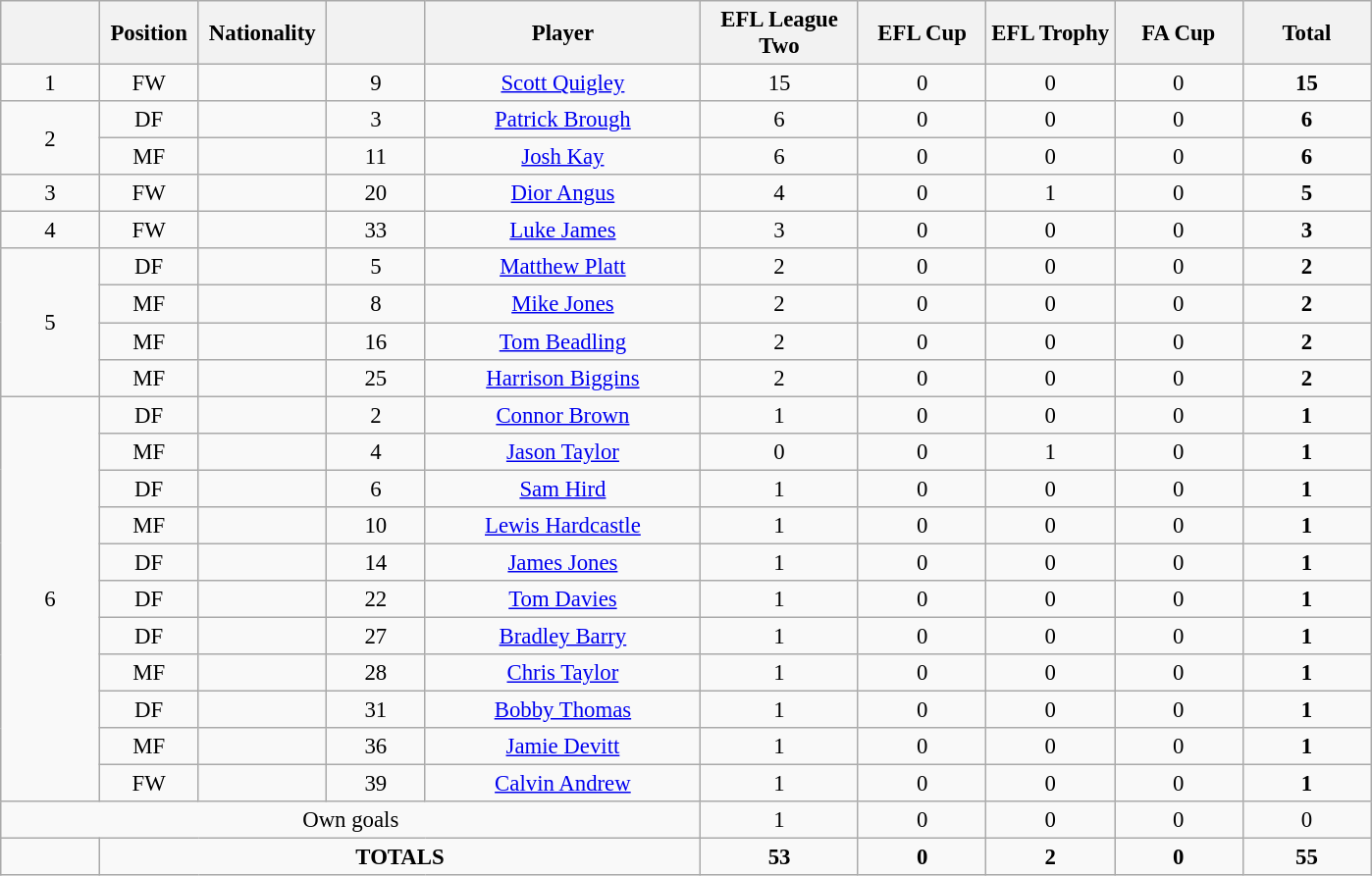<table class="wikitable" style="font-size: 95%; text-align: center;">
<tr>
<th width=60></th>
<th width=60>Position</th>
<th width=80>Nationality</th>
<th width=60></th>
<th width=180>Player</th>
<th width=100>EFL League Two</th>
<th width=80>EFL Cup</th>
<th width=80>EFL Trophy</th>
<th width=80>FA Cup</th>
<th width=80>Total</th>
</tr>
<tr>
<td rowspan=1>1</td>
<td>FW</td>
<td></td>
<td>9</td>
<td><a href='#'>Scott Quigley</a></td>
<td>15</td>
<td>0</td>
<td>0</td>
<td>0</td>
<td><strong>15</strong></td>
</tr>
<tr>
<td rowspan=2>2</td>
<td>DF</td>
<td></td>
<td>3</td>
<td><a href='#'>Patrick Brough</a></td>
<td>6</td>
<td>0</td>
<td>0</td>
<td>0</td>
<td><strong>6</strong></td>
</tr>
<tr>
<td>MF</td>
<td></td>
<td>11</td>
<td><a href='#'>Josh Kay</a></td>
<td>6</td>
<td>0</td>
<td>0</td>
<td>0</td>
<td><strong>6</strong></td>
</tr>
<tr>
<td rowspan=1>3</td>
<td>FW</td>
<td></td>
<td>20</td>
<td><a href='#'>Dior Angus</a></td>
<td>4</td>
<td>0</td>
<td>1</td>
<td>0</td>
<td><strong>5</strong></td>
</tr>
<tr>
<td rowspan=1>4</td>
<td>FW</td>
<td></td>
<td>33</td>
<td><a href='#'>Luke James</a></td>
<td>3</td>
<td>0</td>
<td>0</td>
<td>0</td>
<td><strong>3</strong></td>
</tr>
<tr>
<td rowspan=4>5</td>
<td>DF</td>
<td></td>
<td>5</td>
<td><a href='#'>Matthew Platt</a></td>
<td>2</td>
<td>0</td>
<td>0</td>
<td>0</td>
<td><strong>2</strong></td>
</tr>
<tr>
<td>MF</td>
<td></td>
<td>8</td>
<td><a href='#'>Mike Jones</a></td>
<td>2</td>
<td>0</td>
<td>0</td>
<td>0</td>
<td><strong>2</strong></td>
</tr>
<tr>
<td>MF</td>
<td></td>
<td>16</td>
<td><a href='#'>Tom Beadling</a></td>
<td>2</td>
<td>0</td>
<td>0</td>
<td>0</td>
<td><strong>2</strong></td>
</tr>
<tr>
<td>MF</td>
<td></td>
<td>25</td>
<td><a href='#'>Harrison Biggins</a></td>
<td>2</td>
<td>0</td>
<td>0</td>
<td>0</td>
<td><strong>2</strong></td>
</tr>
<tr>
<td rowspan=11>6</td>
<td>DF</td>
<td></td>
<td>2</td>
<td><a href='#'>Connor Brown</a></td>
<td>1</td>
<td>0</td>
<td>0</td>
<td>0</td>
<td><strong>1</strong></td>
</tr>
<tr>
<td>MF</td>
<td></td>
<td>4</td>
<td><a href='#'>Jason Taylor</a></td>
<td>0</td>
<td>0</td>
<td>1</td>
<td>0</td>
<td><strong>1</strong></td>
</tr>
<tr>
<td>DF</td>
<td></td>
<td>6</td>
<td><a href='#'>Sam Hird</a></td>
<td>1</td>
<td>0</td>
<td>0</td>
<td>0</td>
<td><strong>1</strong></td>
</tr>
<tr>
<td>MF</td>
<td></td>
<td>10</td>
<td><a href='#'>Lewis Hardcastle</a></td>
<td>1</td>
<td>0</td>
<td>0</td>
<td>0</td>
<td><strong>1</strong></td>
</tr>
<tr>
<td>DF</td>
<td></td>
<td>14</td>
<td><a href='#'>James Jones</a></td>
<td>1</td>
<td>0</td>
<td>0</td>
<td>0</td>
<td><strong>1</strong></td>
</tr>
<tr>
<td>DF</td>
<td></td>
<td>22</td>
<td><a href='#'>Tom Davies</a></td>
<td>1</td>
<td>0</td>
<td>0</td>
<td>0</td>
<td><strong>1</strong></td>
</tr>
<tr>
<td>DF</td>
<td></td>
<td>27</td>
<td><a href='#'>Bradley Barry</a></td>
<td>1</td>
<td>0</td>
<td>0</td>
<td>0</td>
<td><strong>1</strong></td>
</tr>
<tr>
<td>MF</td>
<td></td>
<td>28</td>
<td><a href='#'>Chris Taylor</a></td>
<td>1</td>
<td>0</td>
<td>0</td>
<td>0</td>
<td><strong>1</strong></td>
</tr>
<tr>
<td>DF</td>
<td></td>
<td>31</td>
<td><a href='#'>Bobby Thomas</a></td>
<td>1</td>
<td>0</td>
<td>0</td>
<td>0</td>
<td><strong>1</strong></td>
</tr>
<tr>
<td>MF</td>
<td></td>
<td>36</td>
<td><a href='#'>Jamie Devitt</a></td>
<td>1</td>
<td>0</td>
<td>0</td>
<td>0</td>
<td><strong>1</strong></td>
</tr>
<tr>
<td>FW</td>
<td></td>
<td>39</td>
<td><a href='#'>Calvin Andrew</a></td>
<td>1</td>
<td>0</td>
<td>0</td>
<td>0</td>
<td><strong>1</strong></td>
</tr>
<tr>
<td colspan=5>Own goals</td>
<td>1</td>
<td>0</td>
<td>0</td>
<td>0</td>
<td>0</td>
</tr>
<tr>
<td rowspan="2"></td>
<td colspan=4><strong>TOTALS</strong></td>
<td><strong>53</strong></td>
<td><strong>0</strong></td>
<td><strong>2</strong></td>
<td><strong>0</strong></td>
<td><strong>55</strong></td>
</tr>
</table>
